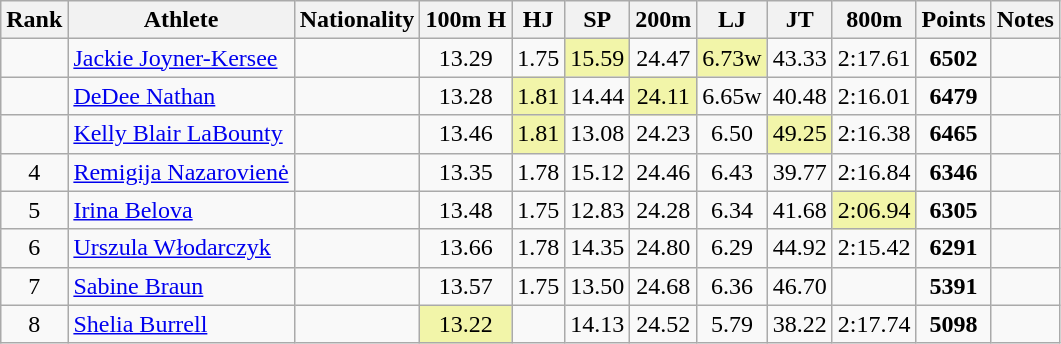<table class="wikitable sortable" style=" text-align:center;">
<tr>
<th>Rank</th>
<th>Athlete</th>
<th>Nationality</th>
<th>100m H</th>
<th>HJ</th>
<th>SP</th>
<th>200m</th>
<th>LJ</th>
<th>JT</th>
<th>800m</th>
<th>Points</th>
<th>Notes</th>
</tr>
<tr>
<td></td>
<td align=left><a href='#'>Jackie Joyner-Kersee</a></td>
<td align=left></td>
<td>13.29</td>
<td>1.75</td>
<td bgcolor=#F2F5A9>15.59</td>
<td>24.47</td>
<td bgcolor=#F2F5A9>6.73w</td>
<td>43.33</td>
<td>2:17.61</td>
<td><strong>6502</strong></td>
<td></td>
</tr>
<tr>
<td></td>
<td align=left><a href='#'>DeDee Nathan</a></td>
<td align=left></td>
<td>13.28</td>
<td bgcolor=#F2F5A9>1.81</td>
<td>14.44</td>
<td bgcolor=#F2F5A9>24.11</td>
<td>6.65w</td>
<td>40.48</td>
<td>2:16.01</td>
<td><strong>6479</strong></td>
<td></td>
</tr>
<tr>
<td></td>
<td align=left><a href='#'>Kelly Blair LaBounty</a></td>
<td align=left></td>
<td>13.46</td>
<td bgcolor=#F2F5A9>1.81</td>
<td>13.08</td>
<td>24.23</td>
<td>6.50</td>
<td bgcolor=#F2F5A9>49.25</td>
<td>2:16.38</td>
<td><strong>6465</strong></td>
<td></td>
</tr>
<tr>
<td>4</td>
<td align=left><a href='#'>Remigija Nazarovienė</a></td>
<td align=left></td>
<td>13.35</td>
<td>1.78</td>
<td>15.12</td>
<td>24.46</td>
<td>6.43</td>
<td>39.77</td>
<td>2:16.84</td>
<td><strong>6346</strong></td>
<td></td>
</tr>
<tr>
<td>5</td>
<td align=left><a href='#'>Irina Belova</a></td>
<td align=left></td>
<td>13.48</td>
<td>1.75</td>
<td>12.83</td>
<td>24.28</td>
<td>6.34</td>
<td>41.68</td>
<td bgcolor=#F2F5A9>2:06.94</td>
<td><strong>6305</strong></td>
<td></td>
</tr>
<tr>
<td>6</td>
<td align=left><a href='#'>Urszula Włodarczyk</a></td>
<td align=left></td>
<td>13.66</td>
<td>1.78</td>
<td>14.35</td>
<td>24.80</td>
<td>6.29</td>
<td>44.92</td>
<td>2:15.42</td>
<td><strong>6291</strong></td>
<td></td>
</tr>
<tr>
<td>7</td>
<td align=left><a href='#'>Sabine Braun</a></td>
<td align=left></td>
<td>13.57</td>
<td>1.75</td>
<td>13.50</td>
<td>24.68</td>
<td>6.36</td>
<td>46.70</td>
<td></td>
<td><strong>5391</strong></td>
<td></td>
</tr>
<tr>
<td>8</td>
<td align=left><a href='#'>Shelia Burrell</a></td>
<td align=left></td>
<td bgcolor=#F2F5A9>13.22</td>
<td></td>
<td>14.13</td>
<td>24.52</td>
<td>5.79</td>
<td>38.22</td>
<td>2:17.74</td>
<td><strong>5098</strong></td>
<td></td>
</tr>
</table>
